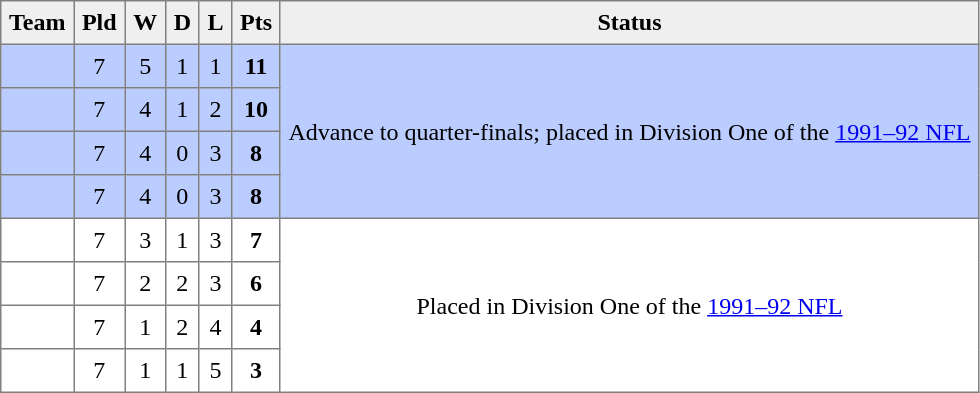<table style=border-collapse:collapse border=1 cellspacing=0 cellpadding=5>
<tr align=center bgcolor=#efefef>
<th>Team</th>
<th>Pld</th>
<th>W</th>
<th>D</th>
<th>L</th>
<th>Pts</th>
<th>Status</th>
</tr>
<tr align=center style="background:#bbccff;">
<td style="text-align:left;"> </td>
<td>7</td>
<td>5</td>
<td>1</td>
<td>1</td>
<td><strong>11</strong></td>
<td rowspan=4>Advance to quarter-finals; placed in Division One of the <a href='#'>1991–92 NFL</a></td>
</tr>
<tr align=center style="background:#bbccff;">
<td style="text-align:left;"> </td>
<td>7</td>
<td>4</td>
<td>1</td>
<td>2</td>
<td><strong>10</strong></td>
</tr>
<tr align=center style="background:#bbccff;">
<td style="text-align:left;"> </td>
<td>7</td>
<td>4</td>
<td>0</td>
<td>3</td>
<td><strong>8</strong></td>
</tr>
<tr align=center style="background:#bbccff;">
<td style="text-align:left;"> </td>
<td>7</td>
<td>4</td>
<td>0</td>
<td>3</td>
<td><strong>8</strong></td>
</tr>
<tr align=center style="background:#FFFFFF;">
<td style="text-align:left;"> </td>
<td>7</td>
<td>3</td>
<td>1</td>
<td>3</td>
<td><strong>7</strong></td>
<td rowspan=4>Placed in Division One of the <a href='#'>1991–92 NFL</a></td>
</tr>
<tr align=center style="background:#FFFFFF;">
<td style="text-align:left;"> </td>
<td>7</td>
<td>2</td>
<td>2</td>
<td>3</td>
<td><strong>6</strong></td>
</tr>
<tr align=center style="background:#FFFFFF;">
<td style="text-align:left;"> </td>
<td>7</td>
<td>1</td>
<td>2</td>
<td>4</td>
<td><strong>4</strong></td>
</tr>
<tr align=center style="background:#FFFFFF;">
<td style="text-align:left;"> </td>
<td>7</td>
<td>1</td>
<td>1</td>
<td>5</td>
<td><strong>3</strong></td>
</tr>
</table>
